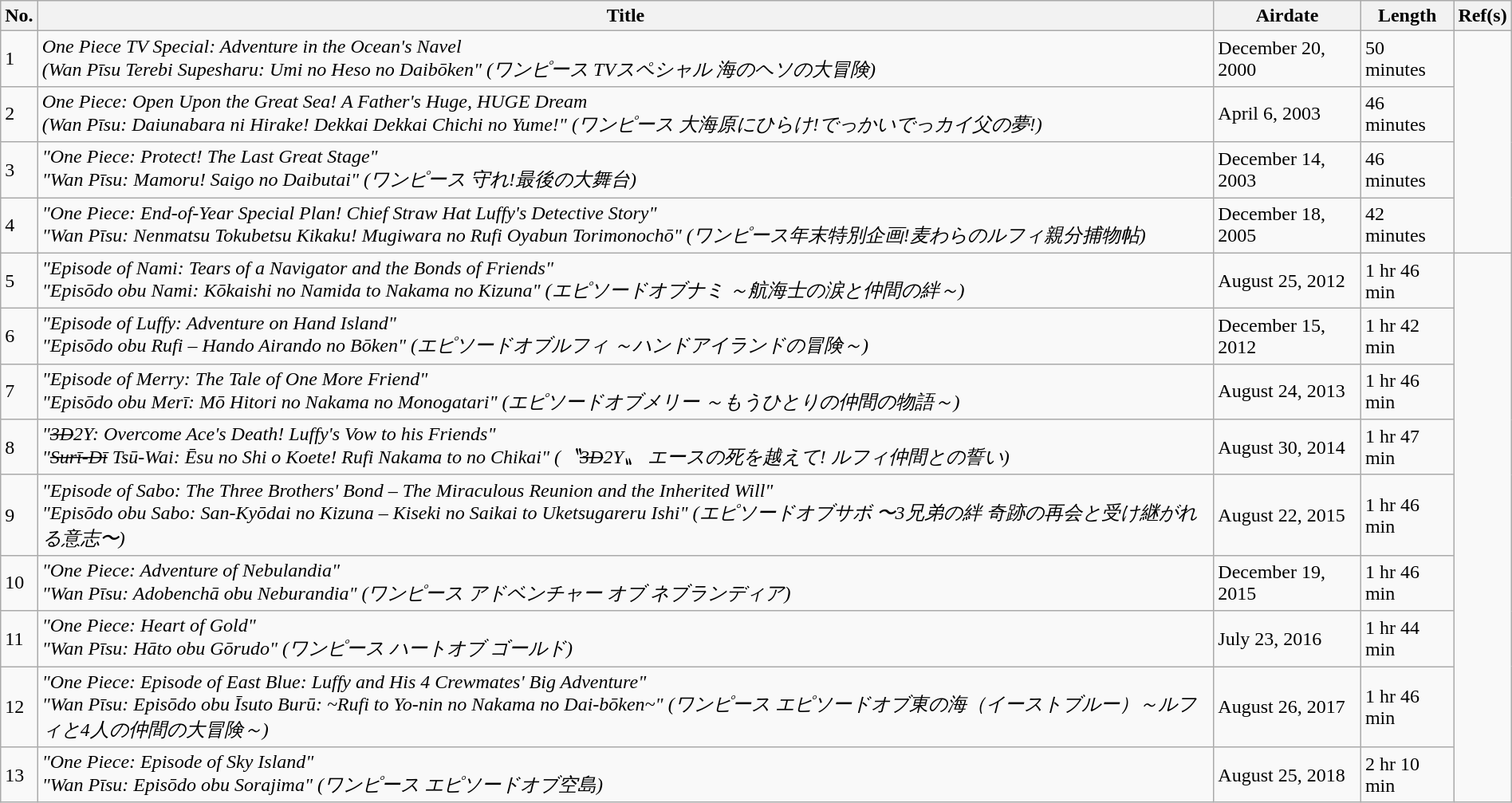<table class="wikitable" style="width:100%;" style="font-size: 100%;">
<tr style="text-align:center;">
<th>No.</th>
<th>Title</th>
<th>Airdate</th>
<th>Length</th>
<th>Ref(s)</th>
</tr>
<tr>
<td>1</td>
<td><em>One Piece TV Special: Adventure in the Ocean's Navel<br>(Wan Pīsu Terebi Supesharu: Umi no Heso no Daibōken" (ワンピース TVスペシャル 海のヘソの大冒険)</em></td>
<td>December 20, 2000</td>
<td>50 minutes</td>
<td rowspan="4"></td>
</tr>
<tr>
<td>2</td>
<td><em>One Piece: Open Upon the Great Sea! A Father's Huge, HUGE Dream<br>(Wan Pīsu: Daiunabara ni Hirake! Dekkai Dekkai Chichi no Yume!" (ワンピース 大海原にひらけ!でっかいでっカイ父の夢!)</em></td>
<td>April 6, 2003</td>
<td>46 minutes</td>
</tr>
<tr>
<td>3</td>
<td><em>"One Piece: Protect! The Last Great Stage"<br>"Wan Pīsu: Mamoru! Saigo no Daibutai" (ワンピース 守れ!最後の大舞台)</em></td>
<td>December 14, 2003</td>
<td>46 minutes</td>
</tr>
<tr>
<td>4</td>
<td><em>"One Piece: End-of-Year Special Plan! Chief Straw Hat Luffy's Detective Story"<br>"Wan Pīsu: Nenmatsu Tokubetsu Kikaku! Mugiwara no Rufi Oyabun Torimonochō" (ワンピース年末特別企画!麦わらのルフィ親分捕物帖)</em></td>
<td>December 18, 2005</td>
<td>42 minutes</td>
</tr>
<tr>
<td>5</td>
<td><em>"Episode of Nami: Tears of a Navigator and the Bonds of Friends"<br>"Episōdo obu Nami: Kōkaishi no Namida to Nakama no Kizuna" (エピソードオブナミ ～航海士の涙と仲間の絆～)</em></td>
<td>August 25, 2012</td>
<td>1 hr 46 min</td>
<td rowspan="9"></td>
</tr>
<tr>
<td>6</td>
<td><em>"Episode of Luffy: Adventure on Hand Island"<br>"Episōdo obu Rufi – Hando Airando no Bōken" (エピソードオブルフィ ～ハンドアイランドの冒険～)</em></td>
<td>December 15, 2012</td>
<td>1 hr 42 min</td>
</tr>
<tr>
<td>7</td>
<td><em>"Episode of Merry: The Tale of One More Friend"<br>"Episōdo obu Merī: Mō Hitori no Nakama no Monogatari" (エピソードオブメリー ～もうひとりの仲間の物語～)</em></td>
<td>August 24, 2013</td>
<td>1 hr 46 min</td>
</tr>
<tr>
<td>8</td>
<td><em>"<s>3D</s>2Y: Overcome Ace's Death! Luffy's Vow to his Friends"<br>"<s>Surī-Dī</s> Tsū-Wai: Ēsu no Shi o Koete! Rufi Nakama to no Chikai" (〝<s>3D</s>2Y〟 エースの死を越えて! ルフィ仲間との誓い)</em></td>
<td>August 30, 2014</td>
<td>1 hr 47 min</td>
</tr>
<tr>
<td>9</td>
<td><em>"Episode of Sabo: The Three Brothers' Bond – The Miraculous Reunion and the Inherited Will"<br>"Episōdo obu Sabo: San-Kyōdai no Kizuna – Kiseki no Saikai to Uketsugareru Ishi" (エピソードオブサボ 〜3兄弟の絆 奇跡の再会と受け継がれる意志〜)</em></td>
<td>August 22, 2015</td>
<td>1 hr 46 min</td>
</tr>
<tr>
<td>10</td>
<td><em>"One Piece: Adventure of Nebulandia"<br>"Wan Pīsu: Adobenchā obu Neburandia" (ワンピース アドベンチャー オブ ネブランディア)</em></td>
<td>December 19, 2015</td>
<td>1 hr 46 min</td>
</tr>
<tr>
<td>11</td>
<td><em>"One Piece: Heart of Gold"<br>"Wan Pīsu: Hāto obu Gōrudo" (ワンピース ハートオブ ゴールド)</em></td>
<td>July 23, 2016</td>
<td>1 hr 44 min</td>
</tr>
<tr>
<td>12</td>
<td><em>"One Piece: Episode of East Blue: Luffy and His 4 Crewmates' Big Adventure"<br>"Wan Pīsu: Episōdo obu Īsuto Burū: ~Rufi to Yo-nin no Nakama no Dai-bōken~" (ワンピース エピソードオブ東の海（イーストブルー）～ルフィと4人の仲間の大冒険～)</em></td>
<td>August 26, 2017</td>
<td>1 hr 46 min</td>
</tr>
<tr>
<td>13</td>
<td><em>"One Piece: Episode of Sky Island"<br>"Wan Pīsu: Episōdo obu Sorajima" (ワンピース エピソードオブ空島)</em></td>
<td>August 25, 2018</td>
<td>2 hr 10 min</td>
</tr>
</table>
